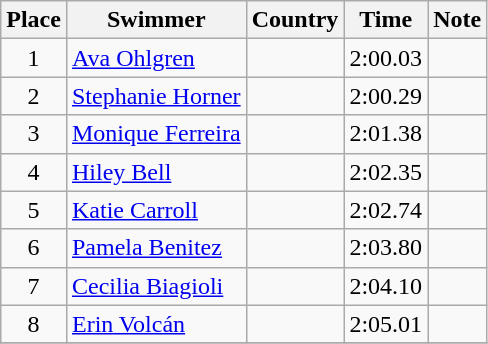<table class="wikitable" style="text-align:center">
<tr>
<th>Place</th>
<th>Swimmer</th>
<th>Country</th>
<th>Time</th>
<th>Note</th>
</tr>
<tr>
<td>1</td>
<td align=left><a href='#'>Ava Ohlgren</a></td>
<td align=left></td>
<td>2:00.03</td>
<td></td>
</tr>
<tr>
<td>2</td>
<td align=left><a href='#'>Stephanie Horner</a></td>
<td align=left></td>
<td>2:00.29</td>
<td></td>
</tr>
<tr>
<td>3</td>
<td align=left><a href='#'>Monique Ferreira</a></td>
<td align=left></td>
<td>2:01.38</td>
<td></td>
</tr>
<tr>
<td>4</td>
<td align=left><a href='#'>Hiley Bell</a></td>
<td align=left></td>
<td>2:02.35</td>
<td></td>
</tr>
<tr>
<td>5</td>
<td align=left><a href='#'>Katie Carroll</a></td>
<td align=left></td>
<td>2:02.74</td>
<td></td>
</tr>
<tr>
<td>6</td>
<td align=left><a href='#'>Pamela Benitez</a></td>
<td align=left></td>
<td>2:03.80</td>
<td></td>
</tr>
<tr>
<td>7</td>
<td align=left><a href='#'>Cecilia Biagioli</a></td>
<td align=left></td>
<td>2:04.10</td>
<td></td>
</tr>
<tr>
<td>8</td>
<td align=left><a href='#'>Erin Volcán</a></td>
<td align=left></td>
<td>2:05.01</td>
<td></td>
</tr>
<tr>
</tr>
</table>
